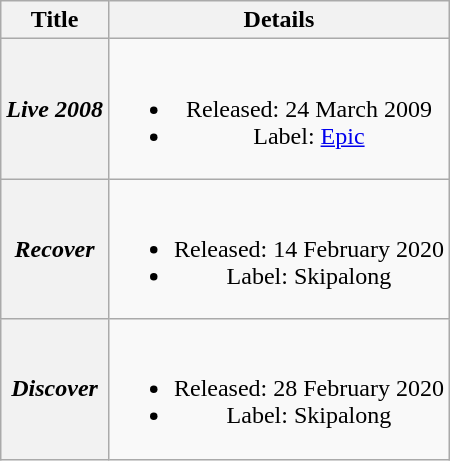<table class="wikitable plainrowheaders" style="text-align:center;">
<tr>
<th scope="col">Title</th>
<th scope="col">Details</th>
</tr>
<tr>
<th scope="row"><em>Live 2008</em></th>
<td><br><ul><li>Released: 24 March 2009</li><li>Label: <a href='#'>Epic</a></li></ul></td>
</tr>
<tr>
<th scope="row"><em>Recover</em></th>
<td><br><ul><li>Released: 14 February 2020</li><li>Label: Skipalong</li></ul></td>
</tr>
<tr>
<th scope="row"><em>Discover</em></th>
<td><br><ul><li>Released: 28 February 2020</li><li>Label: Skipalong</li></ul></td>
</tr>
</table>
